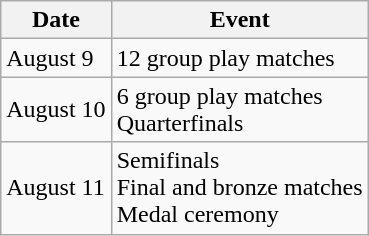<table class="wikitable sortable">
<tr>
<th>Date</th>
<th>Event</th>
</tr>
<tr>
<td>August 9</td>
<td>12 group play matches</td>
</tr>
<tr>
<td>August 10</td>
<td>6 group play matches <br> Quarterfinals</td>
</tr>
<tr>
<td>August 11</td>
<td>Semifinals <br> Final and bronze matches <br> Medal ceremony</td>
</tr>
</table>
